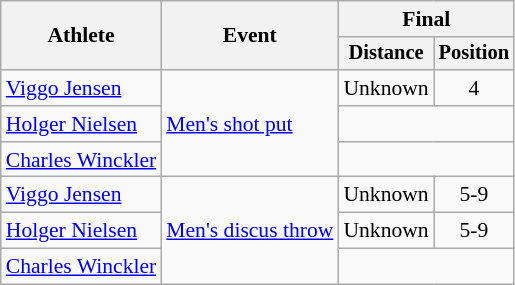<table class=wikitable style=font-size:90%;text-align:center>
<tr>
<th rowspan=2>Athlete</th>
<th rowspan=2>Event</th>
<th colspan=2>Final</th>
</tr>
<tr style=font-size:95%>
<th>Distance</th>
<th>Position</th>
</tr>
<tr>
<td align=left><a href='#'>Viggo Jensen</a></td>
<td align=left rowspan=3><a href='#'>Men's shot put</a></td>
<td>Unknown</td>
<td>4</td>
</tr>
<tr>
<td align=left><a href='#'>Holger Nielsen</a></td>
<td colspan=2></td>
</tr>
<tr>
<td align=left><a href='#'>Charles Winckler</a></td>
<td colspan=2></td>
</tr>
<tr>
<td align=left><a href='#'>Viggo Jensen</a></td>
<td align=left rowspan=3><a href='#'>Men's discus throw</a></td>
<td>Unknown</td>
<td>5-9</td>
</tr>
<tr>
<td align=left><a href='#'>Holger Nielsen</a></td>
<td>Unknown</td>
<td>5-9</td>
</tr>
<tr>
<td align=left><a href='#'>Charles Winckler</a></td>
<td colspan=2></td>
</tr>
</table>
